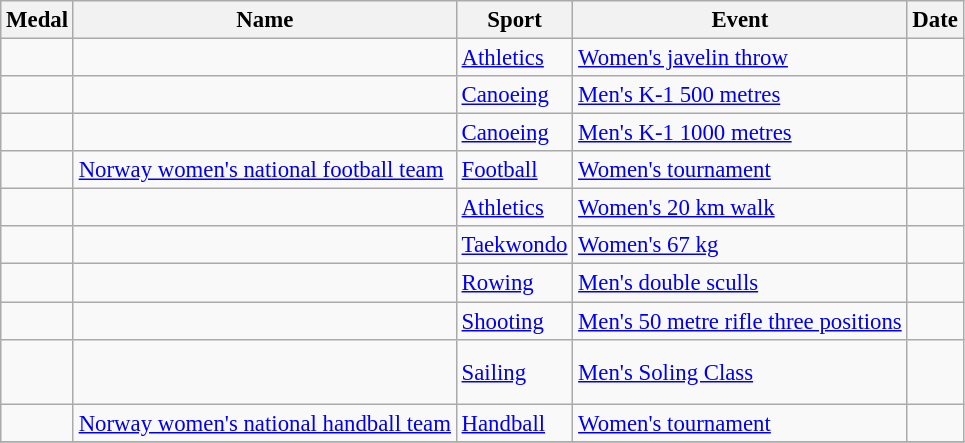<table class="wikitable sortable" style="font-size: 95%;">
<tr>
<th>Medal</th>
<th>Name</th>
<th>Sport</th>
<th>Event</th>
<th>Date</th>
</tr>
<tr>
<td></td>
<td></td>
<td><a href='#'>Athletics</a></td>
<td><a href='#'>Women's javelin throw</a></td>
<td></td>
</tr>
<tr>
<td></td>
<td></td>
<td><a href='#'>Canoeing</a></td>
<td><a href='#'>Men's K-1 500 metres</a></td>
<td></td>
</tr>
<tr>
<td></td>
<td></td>
<td><a href='#'>Canoeing</a></td>
<td><a href='#'>Men's K-1 1000 metres</a></td>
<td></td>
</tr>
<tr>
<td></td>
<td><a href='#'>Norway women's national football team</a></td>
<td><a href='#'>Football</a></td>
<td><a href='#'>Women's tournament</a></td>
<td></td>
</tr>
<tr>
<td></td>
<td></td>
<td><a href='#'>Athletics</a></td>
<td><a href='#'>Women's 20 km walk</a></td>
<td></td>
</tr>
<tr>
<td></td>
<td></td>
<td><a href='#'>Taekwondo</a></td>
<td><a href='#'>Women's 67 kg</a></td>
<td></td>
</tr>
<tr>
<td></td>
<td><br></td>
<td><a href='#'>Rowing</a></td>
<td><a href='#'>Men's double sculls</a></td>
<td></td>
</tr>
<tr>
<td></td>
<td></td>
<td><a href='#'>Shooting</a></td>
<td><a href='#'>Men's 50 metre rifle three positions</a></td>
<td></td>
</tr>
<tr>
<td></td>
<td><br><br></td>
<td><a href='#'>Sailing</a></td>
<td><a href='#'>Men's Soling Class</a></td>
<td></td>
</tr>
<tr>
<td></td>
<td><a href='#'>Norway women's national handball team</a></td>
<td><a href='#'>Handball</a></td>
<td><a href='#'>Women's tournament</a></td>
<td></td>
</tr>
<tr>
</tr>
</table>
